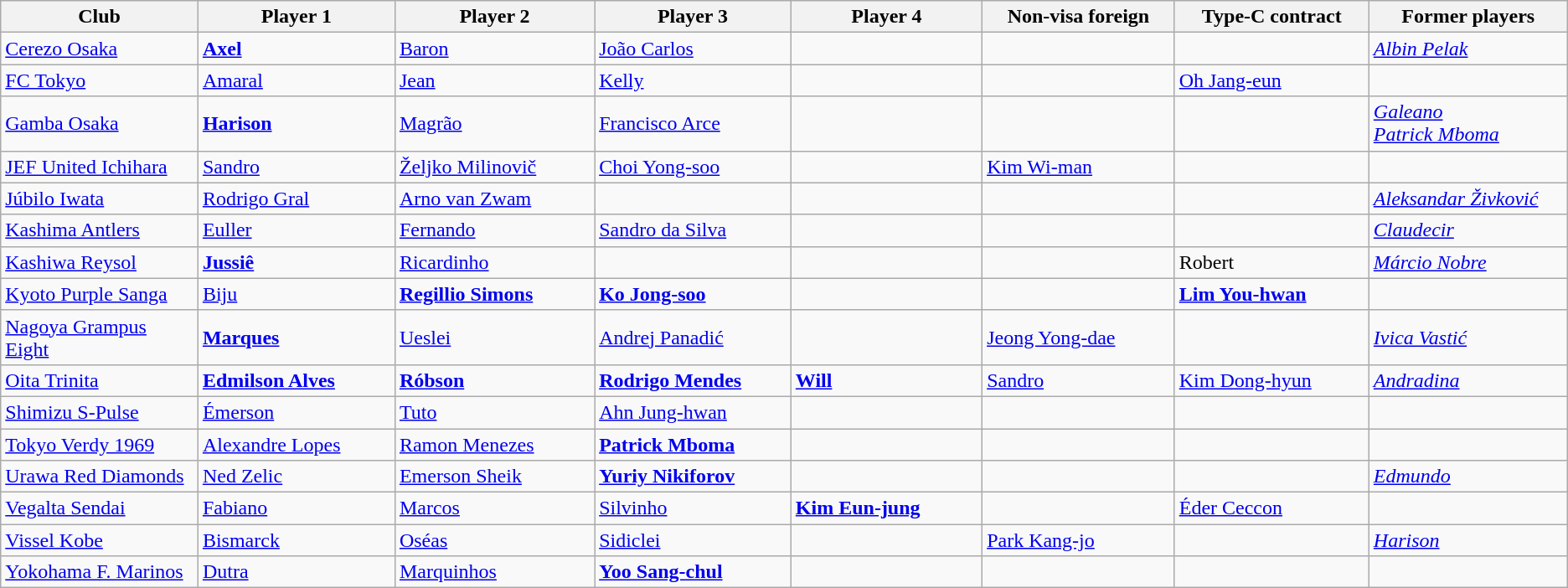<table class="wikitable">
<tr>
<th width="170">Club</th>
<th width="170">Player 1</th>
<th width="170">Player 2</th>
<th width="170">Player 3</th>
<th width="170">Player 4</th>
<th width="170">Non-visa foreign</th>
<th width="170">Type-C contract</th>
<th width="170">Former players</th>
</tr>
<tr>
<td><a href='#'>Cerezo Osaka</a></td>
<td> <strong><a href='#'>Axel</a></strong></td>
<td> <a href='#'>Baron</a></td>
<td> <a href='#'>João Carlos</a></td>
<td></td>
<td></td>
<td></td>
<td> <em><a href='#'>Albin Pelak</a></em></td>
</tr>
<tr>
<td><a href='#'>FC Tokyo</a></td>
<td> <a href='#'>Amaral</a></td>
<td> <a href='#'>Jean</a></td>
<td> <a href='#'>Kelly</a></td>
<td></td>
<td></td>
<td> <a href='#'>Oh Jang-eun</a></td>
<td></td>
</tr>
<tr>
<td><a href='#'>Gamba Osaka</a></td>
<td> <strong><a href='#'>Harison</a></strong></td>
<td> <a href='#'>Magrão</a></td>
<td> <a href='#'>Francisco Arce</a></td>
<td></td>
<td></td>
<td></td>
<td> <em><a href='#'>Galeano</a></em><br> <em><a href='#'>Patrick Mboma</a></em></td>
</tr>
<tr>
<td><a href='#'>JEF United Ichihara</a></td>
<td> <a href='#'>Sandro</a></td>
<td> <a href='#'>Željko Milinovič</a></td>
<td> <a href='#'>Choi Yong-soo</a></td>
<td></td>
<td> <a href='#'>Kim Wi-man</a></td>
<td></td>
<td></td>
</tr>
<tr>
<td><a href='#'>Júbilo Iwata</a></td>
<td> <a href='#'>Rodrigo Gral</a></td>
<td> <a href='#'>Arno van Zwam</a></td>
<td></td>
<td></td>
<td></td>
<td></td>
<td> <em><a href='#'>Aleksandar Živković</a></em></td>
</tr>
<tr>
<td><a href='#'>Kashima Antlers</a></td>
<td> <a href='#'>Euller</a></td>
<td> <a href='#'>Fernando</a></td>
<td> <a href='#'>Sandro da Silva</a></td>
<td></td>
<td></td>
<td></td>
<td> <em><a href='#'>Claudecir</a></em></td>
</tr>
<tr>
<td><a href='#'>Kashiwa Reysol</a></td>
<td> <strong><a href='#'>Jussiê</a></strong></td>
<td> <a href='#'>Ricardinho</a></td>
<td></td>
<td></td>
<td></td>
<td> Robert</td>
<td> <em><a href='#'>Márcio Nobre</a></em></td>
</tr>
<tr>
<td><a href='#'>Kyoto Purple Sanga</a></td>
<td> <a href='#'>Biju</a></td>
<td> <strong><a href='#'>Regillio Simons</a></strong></td>
<td> <strong><a href='#'>Ko Jong-soo</a></strong></td>
<td></td>
<td></td>
<td> <strong><a href='#'>Lim You-hwan</a></strong></td>
<td></td>
</tr>
<tr>
<td><a href='#'>Nagoya Grampus Eight</a></td>
<td> <strong><a href='#'>Marques</a></strong></td>
<td> <a href='#'>Ueslei</a></td>
<td> <a href='#'>Andrej Panadić</a></td>
<td></td>
<td> <a href='#'>Jeong Yong-dae</a></td>
<td></td>
<td> <em><a href='#'>Ivica Vastić</a></em></td>
</tr>
<tr>
<td><a href='#'>Oita Trinita</a></td>
<td> <strong><a href='#'>Edmilson Alves</a></strong></td>
<td> <strong><a href='#'>Róbson</a></strong></td>
<td> <strong><a href='#'>Rodrigo Mendes</a></strong></td>
<td> <strong><a href='#'>Will</a></strong></td>
<td> <a href='#'>Sandro</a></td>
<td> <a href='#'>Kim Dong-hyun</a></td>
<td> <em><a href='#'>Andradina</a></em></td>
</tr>
<tr>
<td><a href='#'>Shimizu S-Pulse</a></td>
<td> <a href='#'>Émerson</a></td>
<td> <a href='#'>Tuto</a></td>
<td> <a href='#'>Ahn Jung-hwan</a></td>
<td></td>
<td></td>
<td></td>
<td></td>
</tr>
<tr>
<td><a href='#'>Tokyo Verdy 1969</a></td>
<td> <a href='#'>Alexandre Lopes</a></td>
<td> <a href='#'>Ramon Menezes</a></td>
<td> <strong><a href='#'>Patrick Mboma</a></strong></td>
<td></td>
<td></td>
<td></td>
<td></td>
</tr>
<tr>
<td><a href='#'>Urawa Red Diamonds</a></td>
<td> <a href='#'>Ned Zelic</a></td>
<td> <a href='#'>Emerson Sheik</a></td>
<td> <strong><a href='#'>Yuriy Nikiforov</a></strong></td>
<td></td>
<td></td>
<td></td>
<td> <em><a href='#'>Edmundo</a></em></td>
</tr>
<tr>
<td><a href='#'>Vegalta Sendai</a></td>
<td> <a href='#'>Fabiano</a></td>
<td> <a href='#'>Marcos</a></td>
<td> <a href='#'>Silvinho</a></td>
<td> <strong><a href='#'>Kim Eun-jung</a></strong></td>
<td></td>
<td> <a href='#'>Éder Ceccon</a></td>
<td></td>
</tr>
<tr>
<td><a href='#'>Vissel Kobe</a></td>
<td> <a href='#'>Bismarck</a></td>
<td> <a href='#'>Oséas</a></td>
<td> <a href='#'>Sidiclei</a></td>
<td></td>
<td> <a href='#'>Park Kang-jo</a></td>
<td></td>
<td> <em><a href='#'>Harison</a></em></td>
</tr>
<tr>
<td><a href='#'>Yokohama F. Marinos</a></td>
<td> <a href='#'>Dutra</a></td>
<td> <a href='#'>Marquinhos</a></td>
<td> <strong><a href='#'>Yoo Sang-chul</a></strong></td>
<td></td>
<td></td>
<td></td>
<td></td>
</tr>
</table>
